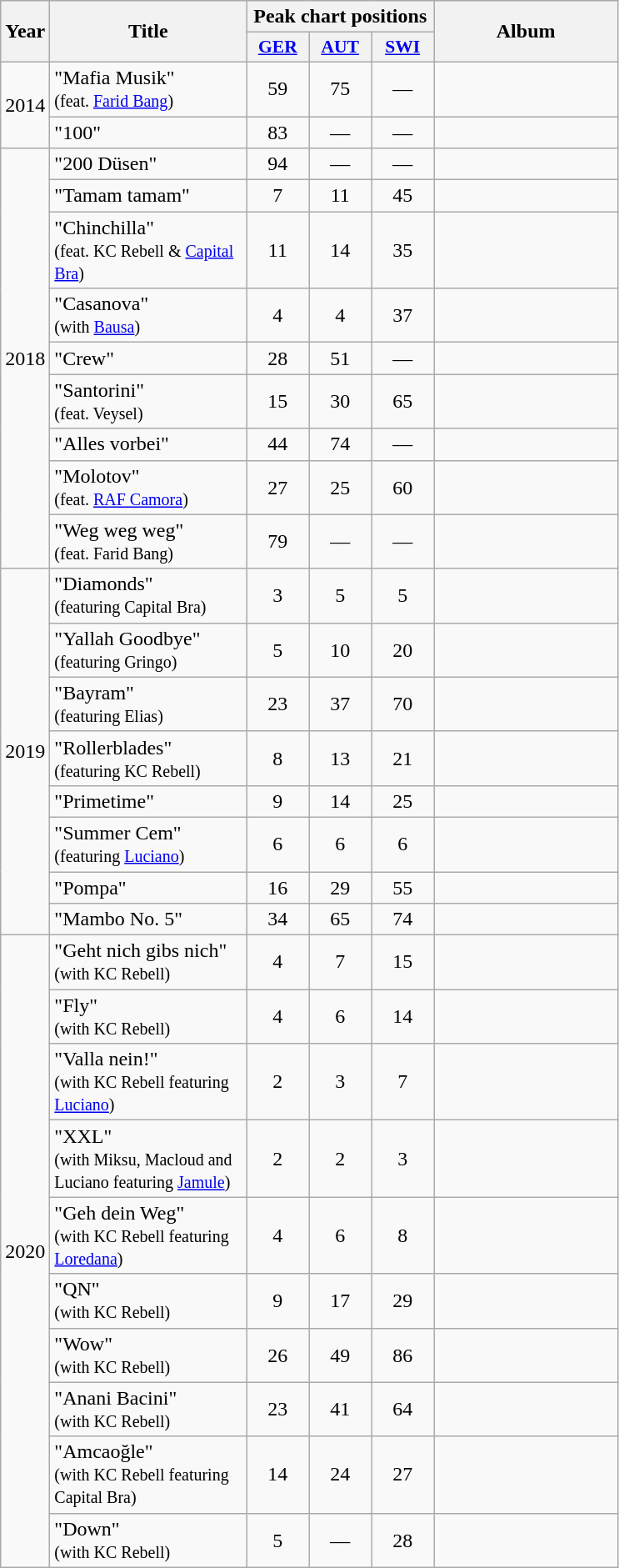<table class="wikitable">
<tr style="background: #eeeeee;">
<th style="width: 20px;" rowspan="2">Year</th>
<th style="width: 150px;" rowspan="2">Title</th>
<th colspan="3">Peak chart positions</th>
<th style="width: 140px;" rowspan="2">Album</th>
</tr>
<tr style="background: #eeeeee;">
<th scope="col" style="width:3em;font-size:90%;"><a href='#'>GER</a><br></th>
<th scope="col" style="width:3em;font-size:90%;"><a href='#'>AUT</a><br></th>
<th scope="col" style="width:3em;font-size:90%;"><a href='#'>SWI</a><br></th>
</tr>
<tr>
<td rowspan="2">2014</td>
<td>"Mafia Musik" <br><small>(feat. <a href='#'>Farid Bang</a>)</small></td>
<td align="center">59</td>
<td align="center">75</td>
<td align="center">—</td>
<td></td>
</tr>
<tr>
<td>"100"</td>
<td align="center">83</td>
<td align="center">—</td>
<td align="center">—</td>
<td></td>
</tr>
<tr>
<td rowspan="9">2018</td>
<td>"200 Düsen"</td>
<td align="center">94</td>
<td align="center">—</td>
<td align="center">—</td>
<td></td>
</tr>
<tr>
<td>"Tamam tamam"</td>
<td align="center">7</td>
<td align="center">11</td>
<td align="center">45</td>
<td></td>
</tr>
<tr>
<td>"Chinchilla" <br><small>(feat. KC Rebell & <a href='#'>Capital Bra</a>)</small></td>
<td align="center">11</td>
<td align="center">14</td>
<td align="center">35</td>
<td></td>
</tr>
<tr>
<td>"Casanova" <br><small>(with <a href='#'>Bausa</a>)</small></td>
<td align="center">4</td>
<td align="center">4</td>
<td align="center">37</td>
<td></td>
</tr>
<tr>
<td>"Crew"</td>
<td align="center">28</td>
<td align="center">51</td>
<td align="center">—</td>
<td></td>
</tr>
<tr>
<td>"Santorini" <br><small>(feat. Veysel)</small></td>
<td align="center">15</td>
<td align="center">30</td>
<td align="center">65</td>
<td></td>
</tr>
<tr>
<td>"Alles vorbei"</td>
<td align="center">44</td>
<td align="center">74</td>
<td align="center">—</td>
<td></td>
</tr>
<tr>
<td>"Molotov" <br><small>(feat. <a href='#'>RAF Camora</a>)</small></td>
<td align="center">27</td>
<td align="center">25</td>
<td align="center">60</td>
<td></td>
</tr>
<tr>
<td>"Weg weg weg" <br><small>(feat. Farid Bang)</small></td>
<td align="center">79</td>
<td align="center">—</td>
<td align="center">—</td>
<td></td>
</tr>
<tr>
<td rowspan="8">2019</td>
<td>"Diamonds" <br><small>(featuring Capital Bra)</small></td>
<td align="center">3</td>
<td align="center">5</td>
<td align="center">5</td>
<td></td>
</tr>
<tr>
<td>"Yallah Goodbye" <br><small>(featuring Gringo)</small></td>
<td align="center">5</td>
<td align="center">10</td>
<td align="center">20</td>
<td></td>
</tr>
<tr>
<td>"Bayram" <br><small>(featuring Elias)</small></td>
<td align="center">23</td>
<td align="center">37</td>
<td align="center">70</td>
<td></td>
</tr>
<tr>
<td>"Rollerblades" <br><small>(featuring KC Rebell)</small></td>
<td align="center">8</td>
<td align="center">13</td>
<td align="center">21</td>
<td></td>
</tr>
<tr>
<td>"Primetime"</td>
<td align="center">9</td>
<td align="center">14</td>
<td align="center">25</td>
<td></td>
</tr>
<tr>
<td>"Summer Cem" <br><small>(featuring <a href='#'>Luciano</a>)</small></td>
<td align="center">6</td>
<td align="center">6</td>
<td align="center">6</td>
<td></td>
</tr>
<tr>
<td>"Pompa"</td>
<td align="center">16</td>
<td align="center">29</td>
<td align="center">55</td>
<td></td>
</tr>
<tr>
<td>"Mambo No. 5"</td>
<td align="center">34</td>
<td align="center">65</td>
<td align="center">74</td>
<td></td>
</tr>
<tr>
<td rowspan="10">2020</td>
<td>"Geht nich gibs nich" <br><small>(with KC Rebell)</small></td>
<td align="center">4</td>
<td align="center">7</td>
<td align="center">15</td>
<td></td>
</tr>
<tr>
<td>"Fly" <br><small>(with KC Rebell)</small></td>
<td align="center">4</td>
<td align="center">6</td>
<td align="center">14</td>
<td></td>
</tr>
<tr>
<td>"Valla nein!" <br><small>(with KC Rebell featuring <a href='#'>Luciano</a>)</small></td>
<td align="center">2</td>
<td align="center">3</td>
<td align="center">7</td>
<td></td>
</tr>
<tr>
<td>"XXL" <br><small>(with Miksu, Macloud and Luciano featuring <a href='#'>Jamule</a>)</small></td>
<td align="center">2</td>
<td align="center">2</td>
<td align="center">3</td>
<td></td>
</tr>
<tr>
<td>"Geh dein Weg" <br><small>(with KC Rebell featuring <a href='#'>Loredana</a>)</small></td>
<td align="center">4</td>
<td align="center">6</td>
<td align="center">8</td>
<td></td>
</tr>
<tr>
<td>"QN" <br><small>(with KC Rebell)</small></td>
<td align="center">9</td>
<td align="center">17</td>
<td align="center">29</td>
<td></td>
</tr>
<tr>
<td>"Wow" <br><small>(with KC Rebell)</small></td>
<td align="center">26</td>
<td align="center">49</td>
<td align="center">86</td>
<td></td>
</tr>
<tr>
<td>"Anani Bacini" <br><small>(with KC Rebell)</small></td>
<td align="center">23</td>
<td align="center">41</td>
<td align="center">64</td>
<td></td>
</tr>
<tr>
<td>"Amcaoğle" <br><small>(with KC Rebell featuring Capital Bra)</small></td>
<td align="center">14</td>
<td align="center">24</td>
<td align="center">27</td>
<td></td>
</tr>
<tr>
<td>"Down" <br><small>(with KC Rebell)</small></td>
<td align="center">5</td>
<td align="center">—</td>
<td align="center">28</td>
<td></td>
</tr>
</table>
